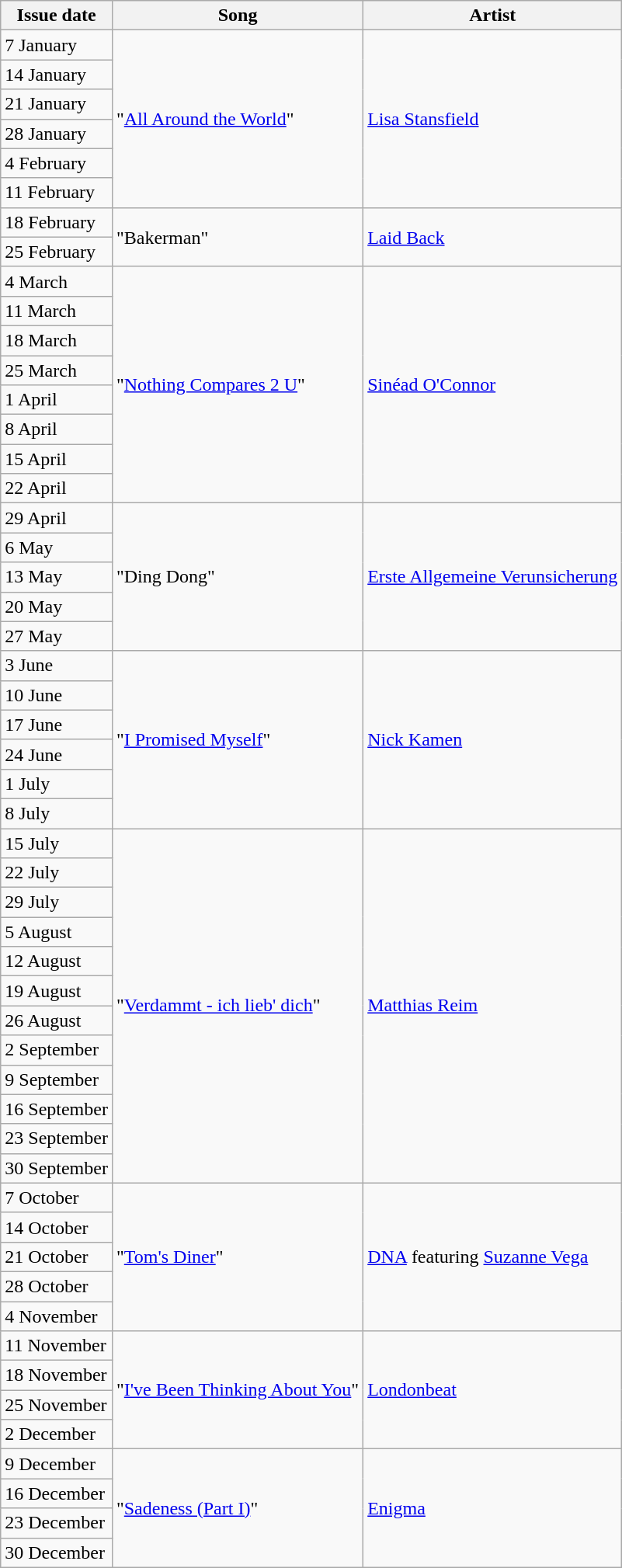<table class="wikitable sortable">
<tr>
<th>Issue date</th>
<th>Song</th>
<th>Artist</th>
</tr>
<tr>
<td>7 January</td>
<td rowspan=6>"<a href='#'>All Around the World</a>"</td>
<td rowspan=6><a href='#'>Lisa Stansfield</a></td>
</tr>
<tr>
<td>14 January</td>
</tr>
<tr>
<td>21 January</td>
</tr>
<tr>
<td>28 January</td>
</tr>
<tr>
<td>4 February</td>
</tr>
<tr>
<td>11 February</td>
</tr>
<tr>
<td>18 February</td>
<td rowspan=2>"Bakerman"</td>
<td rowspan=2><a href='#'>Laid Back</a></td>
</tr>
<tr>
<td>25 February</td>
</tr>
<tr>
<td>4 March</td>
<td rowspan=8>"<a href='#'>Nothing Compares 2 U</a>"</td>
<td rowspan=8><a href='#'>Sinéad O'Connor</a></td>
</tr>
<tr>
<td>11 March</td>
</tr>
<tr>
<td>18 March</td>
</tr>
<tr>
<td>25 March</td>
</tr>
<tr>
<td>1 April</td>
</tr>
<tr>
<td>8 April</td>
</tr>
<tr>
<td>15 April</td>
</tr>
<tr>
<td>22 April</td>
</tr>
<tr>
<td>29 April</td>
<td rowspan=5>"Ding Dong"</td>
<td rowspan=5><a href='#'>Erste Allgemeine Verunsicherung</a></td>
</tr>
<tr>
<td>6 May</td>
</tr>
<tr>
<td>13 May</td>
</tr>
<tr>
<td>20 May</td>
</tr>
<tr>
<td>27 May</td>
</tr>
<tr>
<td>3 June</td>
<td rowspan=6>"<a href='#'>I Promised Myself</a>"</td>
<td rowspan=6><a href='#'>Nick Kamen</a></td>
</tr>
<tr>
<td>10 June</td>
</tr>
<tr>
<td>17 June</td>
</tr>
<tr>
<td>24 June</td>
</tr>
<tr>
<td>1 July</td>
</tr>
<tr>
<td>8 July</td>
</tr>
<tr>
<td>15 July</td>
<td rowspan=12>"<a href='#'>Verdammt - ich lieb' dich</a>"</td>
<td rowspan=12><a href='#'>Matthias Reim</a></td>
</tr>
<tr>
<td>22 July</td>
</tr>
<tr>
<td>29 July</td>
</tr>
<tr>
<td>5 August</td>
</tr>
<tr>
<td>12 August</td>
</tr>
<tr>
<td>19 August</td>
</tr>
<tr>
<td>26 August</td>
</tr>
<tr>
<td>2 September</td>
</tr>
<tr>
<td>9 September</td>
</tr>
<tr>
<td>16 September</td>
</tr>
<tr>
<td>23 September</td>
</tr>
<tr>
<td>30 September</td>
</tr>
<tr>
<td>7 October</td>
<td rowspan=5>"<a href='#'>Tom's Diner</a>"</td>
<td rowspan=5><a href='#'>DNA</a> featuring <a href='#'>Suzanne Vega</a></td>
</tr>
<tr>
<td>14 October</td>
</tr>
<tr>
<td>21 October</td>
</tr>
<tr>
<td>28 October</td>
</tr>
<tr>
<td>4 November</td>
</tr>
<tr>
<td>11 November</td>
<td rowspan=4>"<a href='#'>I've Been Thinking About You</a>"</td>
<td rowspan=4><a href='#'>Londonbeat</a></td>
</tr>
<tr>
<td>18 November</td>
</tr>
<tr>
<td>25 November</td>
</tr>
<tr>
<td>2 December</td>
</tr>
<tr>
<td>9 December</td>
<td rowspan=4>"<a href='#'>Sadeness (Part I)</a>"</td>
<td rowspan=4><a href='#'>Enigma</a></td>
</tr>
<tr>
<td>16 December</td>
</tr>
<tr>
<td>23 December</td>
</tr>
<tr>
<td>30 December</td>
</tr>
</table>
